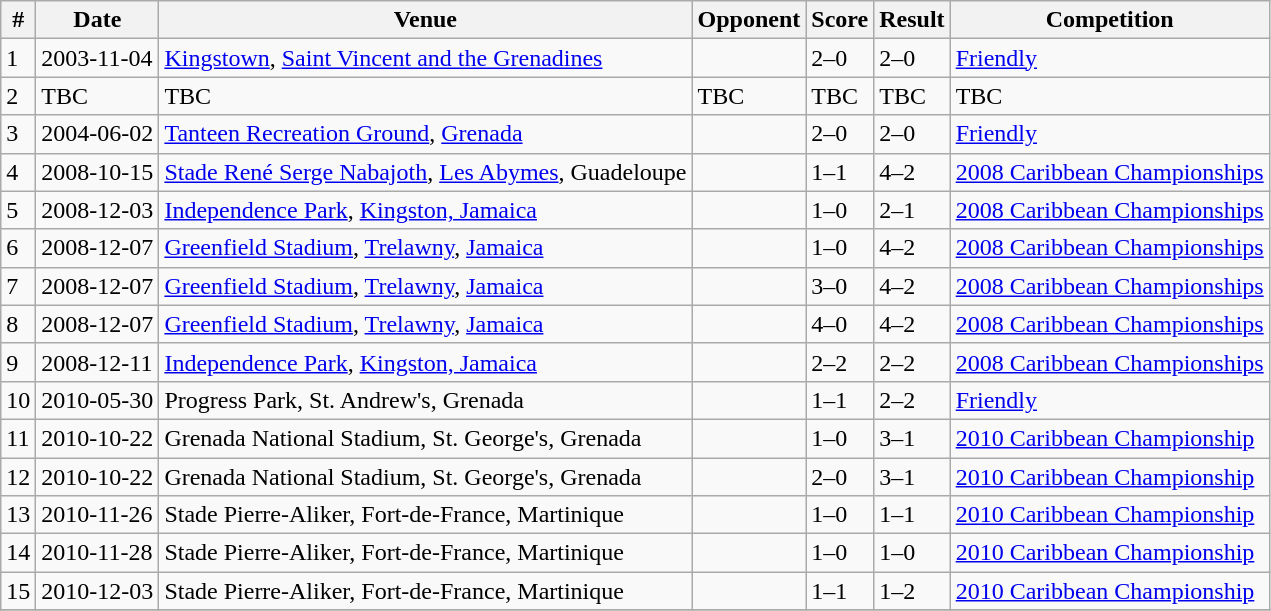<table class="wikitable">
<tr>
<th>#</th>
<th>Date</th>
<th>Venue</th>
<th>Opponent</th>
<th>Score</th>
<th>Result</th>
<th>Competition</th>
</tr>
<tr>
<td>1</td>
<td>2003-11-04</td>
<td><a href='#'>Kingstown</a>, <a href='#'>Saint Vincent and the Grenadines</a></td>
<td></td>
<td>2–0</td>
<td>2–0</td>
<td><a href='#'>Friendly</a></td>
</tr>
<tr>
<td>2</td>
<td>TBC</td>
<td>TBC</td>
<td>TBC</td>
<td>TBC</td>
<td>TBC</td>
<td>TBC</td>
</tr>
<tr>
<td>3</td>
<td>2004-06-02</td>
<td><a href='#'>Tanteen Recreation Ground</a>, <a href='#'>Grenada</a></td>
<td></td>
<td>2–0</td>
<td>2–0</td>
<td><a href='#'>Friendly</a></td>
</tr>
<tr>
<td>4</td>
<td>2008-10-15</td>
<td><a href='#'>Stade René Serge Nabajoth</a>, <a href='#'>Les Abymes</a>, Guadeloupe</td>
<td></td>
<td>1–1</td>
<td>4–2</td>
<td><a href='#'>2008 Caribbean Championships</a></td>
</tr>
<tr>
<td>5</td>
<td>2008-12-03</td>
<td><a href='#'>Independence Park</a>, <a href='#'>Kingston, Jamaica</a></td>
<td></td>
<td>1–0</td>
<td>2–1</td>
<td><a href='#'>2008 Caribbean Championships</a></td>
</tr>
<tr>
<td>6</td>
<td>2008-12-07</td>
<td><a href='#'>Greenfield Stadium</a>, <a href='#'>Trelawny</a>, <a href='#'>Jamaica</a></td>
<td></td>
<td>1–0</td>
<td>4–2</td>
<td><a href='#'>2008 Caribbean Championships</a></td>
</tr>
<tr>
<td>7</td>
<td>2008-12-07</td>
<td><a href='#'>Greenfield Stadium</a>, <a href='#'>Trelawny</a>, <a href='#'>Jamaica</a></td>
<td></td>
<td>3–0</td>
<td>4–2</td>
<td><a href='#'>2008 Caribbean Championships</a></td>
</tr>
<tr>
<td>8</td>
<td>2008-12-07</td>
<td><a href='#'>Greenfield Stadium</a>, <a href='#'>Trelawny</a>, <a href='#'>Jamaica</a></td>
<td></td>
<td>4–0</td>
<td>4–2</td>
<td><a href='#'>2008 Caribbean Championships</a></td>
</tr>
<tr>
<td>9</td>
<td>2008-12-11</td>
<td><a href='#'>Independence Park</a>, <a href='#'>Kingston, Jamaica</a></td>
<td></td>
<td>2–2</td>
<td>2–2</td>
<td><a href='#'>2008 Caribbean Championships</a></td>
</tr>
<tr>
<td>10</td>
<td>2010-05-30</td>
<td>Progress Park, St. Andrew's, Grenada</td>
<td></td>
<td>1–1</td>
<td>2–2</td>
<td><a href='#'>Friendly</a></td>
</tr>
<tr>
<td>11</td>
<td>2010-10-22</td>
<td>Grenada National Stadium, St. George's, Grenada</td>
<td></td>
<td>1–0</td>
<td>3–1</td>
<td><a href='#'>2010 Caribbean Championship</a></td>
</tr>
<tr>
<td>12</td>
<td>2010-10-22</td>
<td>Grenada National Stadium, St. George's, Grenada</td>
<td></td>
<td>2–0</td>
<td>3–1</td>
<td><a href='#'>2010 Caribbean Championship</a></td>
</tr>
<tr>
<td>13</td>
<td>2010-11-26</td>
<td>Stade Pierre-Aliker, Fort-de-France, Martinique</td>
<td></td>
<td>1–0</td>
<td>1–1</td>
<td><a href='#'>2010 Caribbean Championship</a></td>
</tr>
<tr>
<td>14</td>
<td>2010-11-28</td>
<td>Stade Pierre-Aliker, Fort-de-France, Martinique</td>
<td></td>
<td>1–0</td>
<td>1–0</td>
<td><a href='#'>2010 Caribbean Championship</a></td>
</tr>
<tr>
<td>15</td>
<td>2010-12-03</td>
<td>Stade Pierre-Aliker, Fort-de-France, Martinique</td>
<td></td>
<td>1–1</td>
<td>1–2</td>
<td><a href='#'>2010 Caribbean Championship</a></td>
</tr>
<tr>
</tr>
</table>
